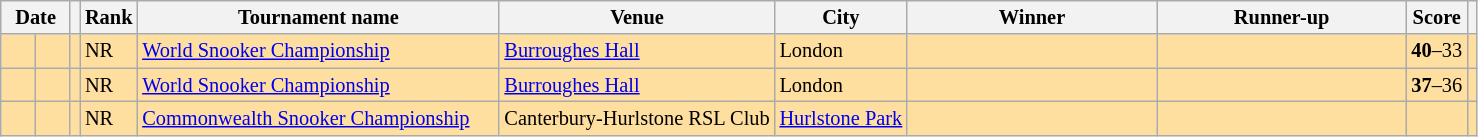<table class="wikitable" style="font-size: 85%">
<tr>
<th colspan="2" width=40 align="center">Date</th>
<th></th>
<th>Rank</th>
<th width=235>Tournament name</th>
<th>Venue</th>
<th>City</th>
<th width=160>Winner</th>
<th width=160>Runner-up</th>
<th>Score</th>
<th></th>
</tr>
<tr bgcolor="#ffdf9f">
<td></td>
<td></td>
<td></td>
<td>NR</td>
<td><a href='#'>World Snooker Championship</a></td>
<td><a href='#'>Burroughes Hall</a></td>
<td>London</td>
<td></td>
<td></td>
<td><strong>40</strong>–33</td>
<td></td>
</tr>
<tr bgcolor="#ffdf9f">
<td></td>
<td></td>
<td></td>
<td>NR</td>
<td><a href='#'>World Snooker Championship</a></td>
<td><a href='#'>Burroughes Hall</a></td>
<td>London</td>
<td></td>
<td></td>
<td><strong>37</strong>–36</td>
<td></td>
</tr>
<tr bgcolor="#ffdf9f">
<td></td>
<td></td>
<td></td>
<td>NR</td>
<td><a href='#'>Commonwealth Snooker Championship</a></td>
<td>Canterbury-Hurlstone RSL Club</td>
<td><a href='#'>Hurlstone Park</a></td>
<td></td>
<td></td>
<td></td>
<td></td>
</tr>
</table>
